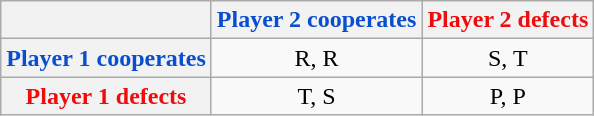<table class="wikitable" style="text-align: center">
<tr>
<th></th>
<th style="color:#094ECE">Player 2 cooperates</th>
<th style="color:#ee0c0c">Player 2 defects</th>
</tr>
<tr>
<th style="color:#094ECE">Player 1 cooperates</th>
<td>R, R</td>
<td>S, T</td>
</tr>
<tr>
<th style="color:#ee0c0c">Player 1 defects</th>
<td>T, S</td>
<td>P, P</td>
</tr>
</table>
